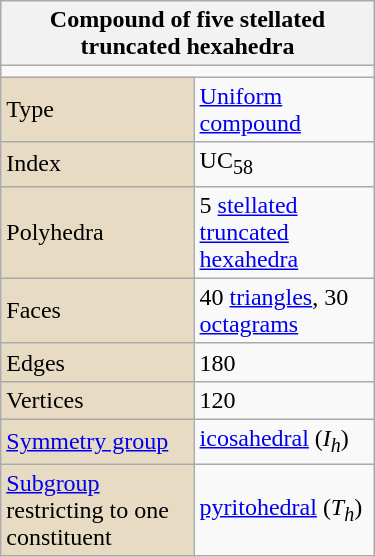<table class=wikitable style="float:right; margin-left:8px; width:250px">
<tr>
<th bgcolor=#e7dcc3 colspan=2>Compound of five stellated truncated hexahedra</th>
</tr>
<tr>
<td align=center colspan=2></td>
</tr>
<tr>
<td bgcolor=#e7dcc3>Type</td>
<td><a href='#'>Uniform compound</a></td>
</tr>
<tr>
<td bgcolor=#e7dcc3>Index</td>
<td>UC<sub>58</sub></td>
</tr>
<tr>
<td bgcolor=#e7dcc3>Polyhedra</td>
<td>5 <a href='#'>stellated truncated hexahedra</a></td>
</tr>
<tr>
<td bgcolor=#e7dcc3>Faces</td>
<td>40 <a href='#'>triangles</a>, 30 <a href='#'>octagrams</a></td>
</tr>
<tr>
<td bgcolor=#e7dcc3>Edges</td>
<td>180</td>
</tr>
<tr>
<td bgcolor=#e7dcc3>Vertices</td>
<td>120</td>
</tr>
<tr>
<td bgcolor=#e7dcc3><a href='#'>Symmetry group</a></td>
<td><a href='#'>icosahedral</a> (<em>I<sub>h</sub></em>)</td>
</tr>
<tr>
<td bgcolor=#e7dcc3><a href='#'>Subgroup</a> restricting to one constituent</td>
<td><a href='#'>pyritohedral</a> (<em>T<sub>h</sub></em>)</td>
</tr>
</table>
